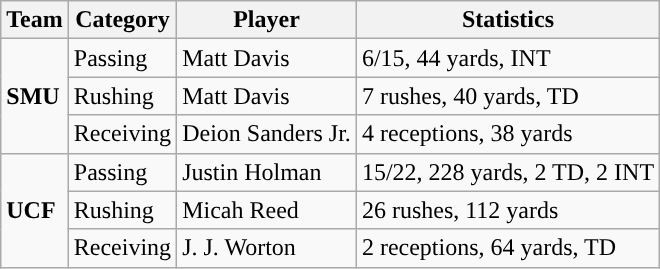<table class="wikitable" style="float: left;">
<tr>
<th>Team</th>
<th>Category</th>
<th>Player</th>
<th>Statistics</th>
</tr>
<tr>
<td rowspan=3><strong>SMU</strong></td>
<td>Passing</td>
<td>Matt Davis</td>
<td>6/15, 44 yards, INT</td>
</tr>
<tr>
<td>Rushing</td>
<td>Matt Davis</td>
<td>7 rushes, 40 yards, TD</td>
</tr>
<tr>
<td>Receiving</td>
<td>Deion Sanders Jr.</td>
<td>4 receptions, 38 yards</td>
</tr>
<tr>
<td rowspan=3><strong>UCF</strong></td>
<td>Passing</td>
<td>Justin Holman</td>
<td>15/22, 228 yards, 2 TD, 2 INT</td>
</tr>
<tr>
<td>Rushing</td>
<td>Micah Reed</td>
<td>26 rushes, 112 yards</td>
</tr>
<tr>
<td>Receiving</td>
<td>J. J. Worton</td>
<td>2 receptions, 64 yards, TD</td>
</tr>
</table>
